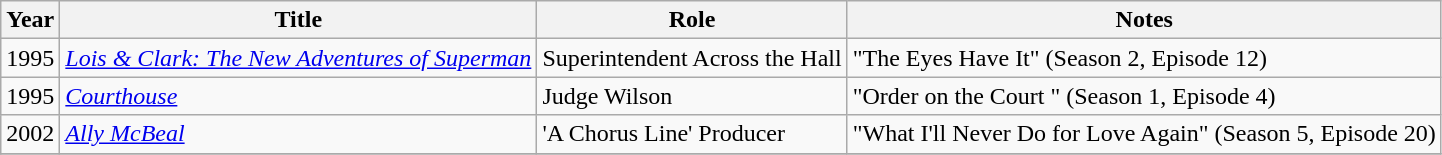<table class="wikitable sortable">
<tr>
<th>Year</th>
<th>Title</th>
<th>Role</th>
<th class="unsortable">Notes</th>
</tr>
<tr>
<td>1995</td>
<td><em><a href='#'>Lois & Clark: The New Adventures of Superman</a></em></td>
<td>Superintendent Across the Hall</td>
<td>"The Eyes Have It" (Season 2, Episode 12)</td>
</tr>
<tr>
<td>1995</td>
<td><em><a href='#'>Courthouse</a></em></td>
<td>Judge Wilson</td>
<td>"Order on the Court " (Season 1, Episode 4)</td>
</tr>
<tr>
<td>2002</td>
<td><em><a href='#'>Ally McBeal</a></em></td>
<td>'A Chorus Line' Producer</td>
<td>"What I'll Never Do for Love Again" (Season 5, Episode 20)</td>
</tr>
<tr>
</tr>
</table>
